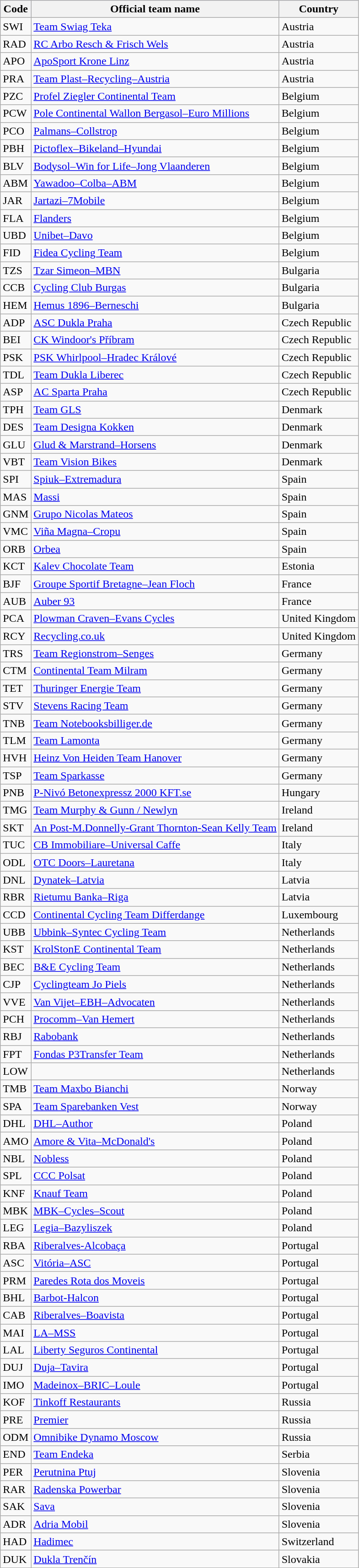<table class="wikitable">
<tr style="background:#ccccff;">
<th>Code</th>
<th>Official team name</th>
<th>Country</th>
</tr>
<tr>
<td>SWI</td>
<td><a href='#'>Team Swiag Teka</a></td>
<td>Austria</td>
</tr>
<tr>
<td>RAD</td>
<td><a href='#'>RC Arbo Resch & Frisch Wels</a></td>
<td>Austria</td>
</tr>
<tr>
<td>APO</td>
<td><a href='#'>ApoSport Krone Linz</a></td>
<td>Austria</td>
</tr>
<tr>
<td>PRA</td>
<td><a href='#'>Team Plast–Recycling–Austria</a></td>
<td>Austria</td>
</tr>
<tr>
<td>PZC</td>
<td><a href='#'>Profel Ziegler Continental Team</a></td>
<td>Belgium</td>
</tr>
<tr>
<td>PCW</td>
<td><a href='#'>Pole Continental Wallon Bergasol–Euro Millions</a></td>
<td>Belgium</td>
</tr>
<tr>
<td>PCO</td>
<td><a href='#'>Palmans–Collstrop</a></td>
<td>Belgium</td>
</tr>
<tr>
<td>PBH</td>
<td><a href='#'>Pictoflex–Bikeland–Hyundai</a></td>
<td>Belgium</td>
</tr>
<tr>
<td>BLV</td>
<td><a href='#'>Bodysol–Win for Life–Jong Vlaanderen</a></td>
<td>Belgium</td>
</tr>
<tr>
<td>ABM</td>
<td><a href='#'>Yawadoo–Colba–ABM</a></td>
<td>Belgium</td>
</tr>
<tr>
<td>JAR</td>
<td><a href='#'>Jartazi–7Mobile</a></td>
<td>Belgium</td>
</tr>
<tr>
<td>FLA</td>
<td><a href='#'>Flanders</a></td>
<td>Belgium</td>
</tr>
<tr>
<td>UBD</td>
<td><a href='#'>Unibet–Davo</a></td>
<td>Belgium</td>
</tr>
<tr>
<td>FID</td>
<td><a href='#'>Fidea Cycling Team</a></td>
<td>Belgium</td>
</tr>
<tr>
<td>TZS</td>
<td><a href='#'>Tzar Simeon–MBN</a></td>
<td>Bulgaria</td>
</tr>
<tr>
<td>CCB</td>
<td><a href='#'>Cycling Club Burgas</a></td>
<td>Bulgaria</td>
</tr>
<tr>
<td>HEM</td>
<td><a href='#'>Hemus 1896–Berneschi</a></td>
<td>Bulgaria</td>
</tr>
<tr>
<td>ADP</td>
<td><a href='#'>ASC Dukla Praha</a></td>
<td>Czech Republic</td>
</tr>
<tr>
<td>BEI</td>
<td><a href='#'>CK Windoor's Příbram</a></td>
<td>Czech Republic</td>
</tr>
<tr>
<td>PSK</td>
<td><a href='#'>PSK Whirlpool–Hradec Králové</a></td>
<td>Czech Republic</td>
</tr>
<tr>
<td>TDL</td>
<td><a href='#'>Team Dukla Liberec</a></td>
<td>Czech Republic</td>
</tr>
<tr>
<td>ASP</td>
<td><a href='#'>AC Sparta Praha</a></td>
<td>Czech Republic</td>
</tr>
<tr>
<td>TPH</td>
<td><a href='#'>Team GLS</a></td>
<td>Denmark</td>
</tr>
<tr>
<td>DES</td>
<td><a href='#'>Team Designa Kokken</a></td>
<td>Denmark</td>
</tr>
<tr>
<td>GLU</td>
<td><a href='#'>Glud & Marstrand–Horsens</a></td>
<td>Denmark</td>
</tr>
<tr>
<td>VBT</td>
<td><a href='#'>Team Vision Bikes</a></td>
<td>Denmark</td>
</tr>
<tr>
<td>SPI</td>
<td><a href='#'>Spiuk–Extremadura</a></td>
<td>Spain</td>
</tr>
<tr>
<td>MAS</td>
<td><a href='#'>Massi</a></td>
<td>Spain</td>
</tr>
<tr>
<td>GNM</td>
<td><a href='#'>Grupo Nicolas Mateos</a></td>
<td>Spain</td>
</tr>
<tr>
<td>VMC</td>
<td><a href='#'>Viña Magna–Cropu</a></td>
<td>Spain</td>
</tr>
<tr>
<td>ORB</td>
<td><a href='#'>Orbea</a></td>
<td>Spain</td>
</tr>
<tr>
<td>KCT</td>
<td><a href='#'>Kalev Chocolate Team</a></td>
<td>Estonia</td>
</tr>
<tr>
<td>BJF</td>
<td><a href='#'>Groupe Sportif Bretagne–Jean Floch</a></td>
<td>France</td>
</tr>
<tr>
<td>AUB</td>
<td><a href='#'>Auber 93</a></td>
<td>France</td>
</tr>
<tr>
<td>PCA</td>
<td><a href='#'>Plowman Craven–Evans Cycles</a></td>
<td>United Kingdom</td>
</tr>
<tr>
<td>RCY</td>
<td><a href='#'>Recycling.co.uk</a></td>
<td>United Kingdom</td>
</tr>
<tr>
<td>TRS</td>
<td><a href='#'>Team Regionstrom–Senges</a></td>
<td>Germany</td>
</tr>
<tr>
<td>CTM</td>
<td><a href='#'>Continental Team Milram</a></td>
<td>Germany</td>
</tr>
<tr>
<td>TET</td>
<td><a href='#'>Thuringer Energie Team</a></td>
<td>Germany</td>
</tr>
<tr>
<td>STV</td>
<td><a href='#'>Stevens Racing Team</a></td>
<td>Germany</td>
</tr>
<tr>
<td>TNB</td>
<td><a href='#'>Team Notebooksbilliger.de</a></td>
<td>Germany</td>
</tr>
<tr>
<td>TLM</td>
<td><a href='#'>Team Lamonta</a></td>
<td>Germany</td>
</tr>
<tr>
<td>HVH</td>
<td><a href='#'>Heinz Von Heiden Team Hanover</a></td>
<td>Germany</td>
</tr>
<tr>
<td>TSP</td>
<td><a href='#'>Team Sparkasse</a></td>
<td>Germany</td>
</tr>
<tr>
<td>PNB</td>
<td><a href='#'>P-Nivó Betonexpressz 2000 KFT.se</a></td>
<td>Hungary</td>
</tr>
<tr>
<td>TMG</td>
<td><a href='#'>Team Murphy & Gunn / Newlyn</a></td>
<td>Ireland</td>
</tr>
<tr>
<td>SKT</td>
<td><a href='#'>An Post-M.Donnelly-Grant Thornton-Sean Kelly Team</a></td>
<td>Ireland</td>
</tr>
<tr>
<td>TUC</td>
<td><a href='#'>CB Immobiliare–Universal Caffe</a></td>
<td>Italy</td>
</tr>
<tr>
<td>ODL</td>
<td><a href='#'>OTC Doors–Lauretana</a></td>
<td>Italy</td>
</tr>
<tr>
<td>DNL</td>
<td><a href='#'>Dynatek–Latvia</a></td>
<td>Latvia</td>
</tr>
<tr>
<td>RBR</td>
<td><a href='#'>Rietumu Banka–Riga</a></td>
<td>Latvia</td>
</tr>
<tr>
<td>CCD</td>
<td><a href='#'>Continental Cycling Team Differdange</a></td>
<td>Luxembourg</td>
</tr>
<tr>
<td>UBB</td>
<td><a href='#'>Ubbink–Syntec Cycling Team</a></td>
<td>Netherlands</td>
</tr>
<tr>
<td>KST</td>
<td><a href='#'>KrolStonE Continental Team</a></td>
<td>Netherlands</td>
</tr>
<tr>
<td>BEC</td>
<td><a href='#'>B&E Cycling Team</a></td>
<td>Netherlands</td>
</tr>
<tr>
<td>CJP</td>
<td><a href='#'>Cyclingteam Jo Piels</a></td>
<td>Netherlands</td>
</tr>
<tr>
<td>VVE</td>
<td><a href='#'>Van Vijet–EBH–Advocaten</a></td>
<td>Netherlands</td>
</tr>
<tr>
<td>PCH</td>
<td><a href='#'>Procomm–Van Hemert</a></td>
<td>Netherlands</td>
</tr>
<tr>
<td>RBJ</td>
<td><a href='#'>Rabobank</a></td>
<td>Netherlands</td>
</tr>
<tr>
<td>FPT</td>
<td><a href='#'>Fondas P3Transfer Team</a></td>
<td>Netherlands</td>
</tr>
<tr>
<td>LOW</td>
<td></td>
<td>Netherlands</td>
</tr>
<tr>
<td>TMB</td>
<td><a href='#'>Team Maxbo Bianchi</a></td>
<td>Norway</td>
</tr>
<tr>
<td>SPA</td>
<td><a href='#'>Team Sparebanken Vest</a></td>
<td>Norway</td>
</tr>
<tr>
<td>DHL</td>
<td><a href='#'>DHL–Author</a></td>
<td>Poland</td>
</tr>
<tr>
<td>AMO</td>
<td><a href='#'>Amore & Vita–McDonald's</a></td>
<td>Poland</td>
</tr>
<tr>
<td>NBL</td>
<td><a href='#'>Nobless</a></td>
<td>Poland</td>
</tr>
<tr>
<td>SPL</td>
<td><a href='#'>CCC Polsat</a></td>
<td>Poland</td>
</tr>
<tr>
<td>KNF</td>
<td><a href='#'>Knauf Team</a></td>
<td>Poland</td>
</tr>
<tr>
<td>MBK</td>
<td><a href='#'>MBK–Cycles–Scout</a></td>
<td>Poland</td>
</tr>
<tr>
<td>LEG</td>
<td><a href='#'>Legia–Bazyliszek</a></td>
<td>Poland</td>
</tr>
<tr>
<td>RBA</td>
<td><a href='#'>Riberalves-Alcobaça</a></td>
<td>Portugal</td>
</tr>
<tr>
<td>ASC</td>
<td><a href='#'>Vitória–ASC</a></td>
<td>Portugal</td>
</tr>
<tr>
<td>PRM</td>
<td><a href='#'>Paredes Rota dos Moveis</a></td>
<td>Portugal</td>
</tr>
<tr>
<td>BHL</td>
<td><a href='#'>Barbot-Halcon</a></td>
<td>Portugal</td>
</tr>
<tr>
<td>CAB</td>
<td><a href='#'>Riberalves–Boavista</a></td>
<td>Portugal</td>
</tr>
<tr>
<td>MAI</td>
<td><a href='#'>LA–MSS</a></td>
<td>Portugal</td>
</tr>
<tr>
<td>LAL</td>
<td><a href='#'>Liberty Seguros Continental</a></td>
<td>Portugal</td>
</tr>
<tr>
<td>DUJ</td>
<td><a href='#'>Duja–Tavira</a></td>
<td>Portugal</td>
</tr>
<tr>
<td>IMO</td>
<td><a href='#'>Madeinox–BRIC–Loule</a></td>
<td>Portugal</td>
</tr>
<tr>
<td>KOF</td>
<td><a href='#'>Tinkoff Restaurants</a></td>
<td>Russia</td>
</tr>
<tr>
<td>PRE</td>
<td><a href='#'>Premier</a></td>
<td>Russia</td>
</tr>
<tr>
<td>ODM</td>
<td><a href='#'>Omnibike Dynamo Moscow</a></td>
<td>Russia</td>
</tr>
<tr>
<td>END</td>
<td><a href='#'>Team Endeka</a></td>
<td>Serbia</td>
</tr>
<tr>
<td>PER</td>
<td><a href='#'>Perutnina Ptuj</a></td>
<td>Slovenia</td>
</tr>
<tr>
<td>RAR</td>
<td><a href='#'>Radenska Powerbar</a></td>
<td>Slovenia</td>
</tr>
<tr>
<td>SAK</td>
<td><a href='#'>Sava</a></td>
<td>Slovenia</td>
</tr>
<tr>
<td>ADR</td>
<td><a href='#'>Adria Mobil</a></td>
<td>Slovenia</td>
</tr>
<tr>
<td>HAD</td>
<td><a href='#'>Hadimec</a></td>
<td>Switzerland</td>
</tr>
<tr>
<td>DUK</td>
<td><a href='#'>Dukla Trenčín</a></td>
<td>Slovakia</td>
</tr>
</table>
